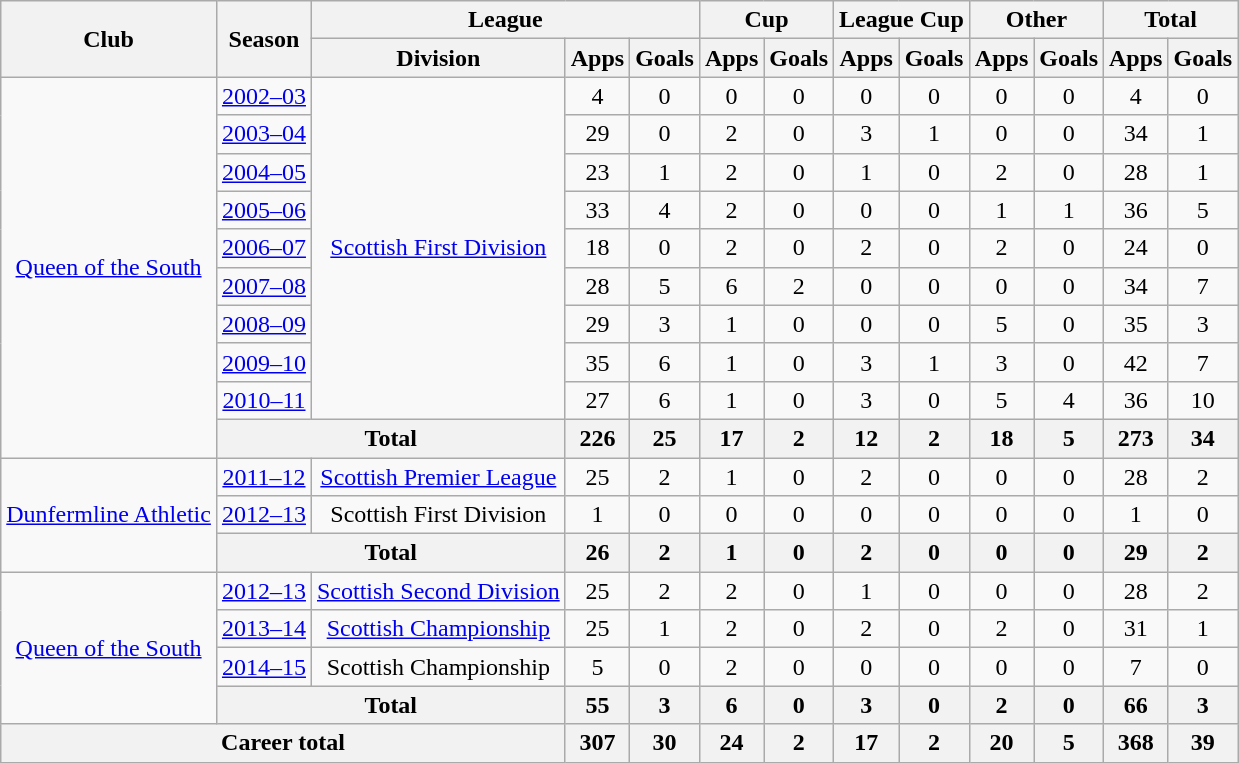<table class="wikitable" style="text-align: center">
<tr>
<th rowspan=2>Club</th>
<th rowspan=2>Season</th>
<th colspan=3>League</th>
<th colspan=2>Cup</th>
<th colspan=2>League Cup</th>
<th colspan=2>Other</th>
<th colspan=2>Total</th>
</tr>
<tr>
<th>Division</th>
<th>Apps</th>
<th>Goals</th>
<th>Apps</th>
<th>Goals</th>
<th>Apps</th>
<th>Goals</th>
<th>Apps</th>
<th>Goals</th>
<th>Apps</th>
<th>Goals</th>
</tr>
<tr>
<td rowspan="10"><a href='#'>Queen of the South</a></td>
<td><a href='#'>2002–03</a></td>
<td rowspan="9"><a href='#'>Scottish First Division</a></td>
<td>4</td>
<td>0</td>
<td>0</td>
<td>0</td>
<td>0</td>
<td>0</td>
<td>0</td>
<td>0</td>
<td>4</td>
<td>0</td>
</tr>
<tr>
<td><a href='#'>2003–04</a></td>
<td>29</td>
<td>0</td>
<td>2</td>
<td>0</td>
<td>3</td>
<td>1</td>
<td>0</td>
<td>0</td>
<td>34</td>
<td>1</td>
</tr>
<tr>
<td><a href='#'>2004–05</a></td>
<td>23</td>
<td>1</td>
<td>2</td>
<td>0</td>
<td>1</td>
<td>0</td>
<td>2</td>
<td>0</td>
<td>28</td>
<td>1</td>
</tr>
<tr>
<td><a href='#'>2005–06</a></td>
<td>33</td>
<td>4</td>
<td>2</td>
<td>0</td>
<td>0</td>
<td>0</td>
<td>1</td>
<td>1</td>
<td>36</td>
<td>5</td>
</tr>
<tr>
<td><a href='#'>2006–07</a></td>
<td>18</td>
<td>0</td>
<td>2</td>
<td>0</td>
<td>2</td>
<td>0</td>
<td>2</td>
<td>0</td>
<td>24</td>
<td>0</td>
</tr>
<tr>
<td><a href='#'>2007–08</a></td>
<td>28</td>
<td>5</td>
<td>6</td>
<td>2</td>
<td>0</td>
<td>0</td>
<td>0</td>
<td>0</td>
<td>34</td>
<td>7</td>
</tr>
<tr>
<td><a href='#'>2008–09</a></td>
<td>29</td>
<td>3 </td>
<td>1</td>
<td>0</td>
<td>0</td>
<td>0</td>
<td>5</td>
<td>0</td>
<td>35</td>
<td>3</td>
</tr>
<tr>
<td><a href='#'>2009–10</a></td>
<td>35</td>
<td>6</td>
<td>1</td>
<td>0</td>
<td>3</td>
<td>1</td>
<td>3</td>
<td>0</td>
<td>42</td>
<td>7</td>
</tr>
<tr>
<td><a href='#'>2010–11</a></td>
<td>27</td>
<td>6 </td>
<td>1</td>
<td>0</td>
<td>3</td>
<td>0</td>
<td>5</td>
<td>4</td>
<td>36</td>
<td>10</td>
</tr>
<tr>
<th colspan=2>Total</th>
<th>226</th>
<th>25</th>
<th>17</th>
<th>2</th>
<th>12</th>
<th>2</th>
<th>18</th>
<th>5</th>
<th>273</th>
<th>34</th>
</tr>
<tr>
<td rowspan="3"><a href='#'>Dunfermline Athletic</a></td>
<td><a href='#'>2011–12</a></td>
<td><a href='#'>Scottish Premier League</a></td>
<td>25</td>
<td>2</td>
<td>1</td>
<td>0</td>
<td>2</td>
<td>0</td>
<td>0</td>
<td>0</td>
<td>28</td>
<td>2</td>
</tr>
<tr>
<td><a href='#'>2012–13</a></td>
<td>Scottish First Division</td>
<td>1</td>
<td>0</td>
<td>0</td>
<td>0</td>
<td>0</td>
<td>0</td>
<td>0</td>
<td>0</td>
<td>1</td>
<td>0</td>
</tr>
<tr>
<th colspan="2">Total</th>
<th>26</th>
<th>2</th>
<th>1</th>
<th>0</th>
<th>2</th>
<th>0</th>
<th>0</th>
<th>0</th>
<th>29</th>
<th>2</th>
</tr>
<tr>
<td rowspan="4"><a href='#'>Queen of the South</a></td>
<td><a href='#'>2012–13</a></td>
<td><a href='#'>Scottish Second Division</a></td>
<td>25</td>
<td>2</td>
<td>2</td>
<td>0</td>
<td>1</td>
<td>0</td>
<td>0</td>
<td>0</td>
<td>28</td>
<td>2</td>
</tr>
<tr>
<td><a href='#'>2013–14</a></td>
<td><a href='#'>Scottish Championship</a></td>
<td>25</td>
<td>1</td>
<td>2</td>
<td>0</td>
<td>2</td>
<td>0</td>
<td>2</td>
<td>0</td>
<td>31</td>
<td>1</td>
</tr>
<tr>
<td><a href='#'>2014–15</a></td>
<td>Scottish Championship</td>
<td>5</td>
<td>0</td>
<td>2</td>
<td>0</td>
<td>0</td>
<td>0</td>
<td>0</td>
<td>0</td>
<td>7</td>
<td>0</td>
</tr>
<tr>
<th colspan="2">Total</th>
<th>55</th>
<th>3</th>
<th>6</th>
<th>0</th>
<th>3</th>
<th>0</th>
<th>2</th>
<th>0</th>
<th>66</th>
<th>3</th>
</tr>
<tr>
<th colspan="3">Career total</th>
<th>307</th>
<th>30</th>
<th>24</th>
<th>2</th>
<th>17</th>
<th>2</th>
<th>20</th>
<th>5</th>
<th>368</th>
<th>39</th>
</tr>
</table>
